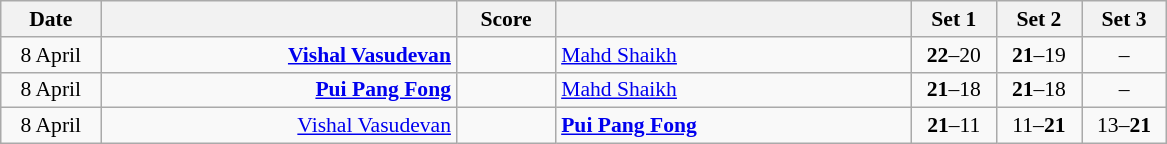<table class="wikitable" style="text-align: center; font-size:90%">
<tr>
<th width="60">Date</th>
<th align="right" width="230"></th>
<th width="60">Score</th>
<th align="left" width="230"></th>
<th width="50">Set 1</th>
<th width="50">Set 2</th>
<th width="50">Set 3</th>
</tr>
<tr>
<td>8 April<br></td>
<td align=right><strong><a href='#'>Vishal Vasudevan</a> </strong></td>
<td align=center></td>
<td align=left> <a href='#'>Mahd Shaikh</a></td>
<td><strong>22</strong>–20</td>
<td><strong>21</strong>–19</td>
<td>–</td>
</tr>
<tr>
<td>8 April<br></td>
<td align=right><strong><a href='#'>Pui Pang Fong</a> </strong></td>
<td align=center></td>
<td align=left> <a href='#'>Mahd Shaikh</a></td>
<td><strong>21</strong>–18</td>
<td><strong>21</strong>–18</td>
<td>–</td>
</tr>
<tr>
<td>8 April<br></td>
<td align=right><a href='#'>Vishal Vasudevan</a> </td>
<td align=center></td>
<td align=left><strong> <a href='#'>Pui Pang Fong</a></strong></td>
<td><strong>21</strong>–11</td>
<td>11–<strong>21</strong></td>
<td>13–<strong>21</strong></td>
</tr>
</table>
